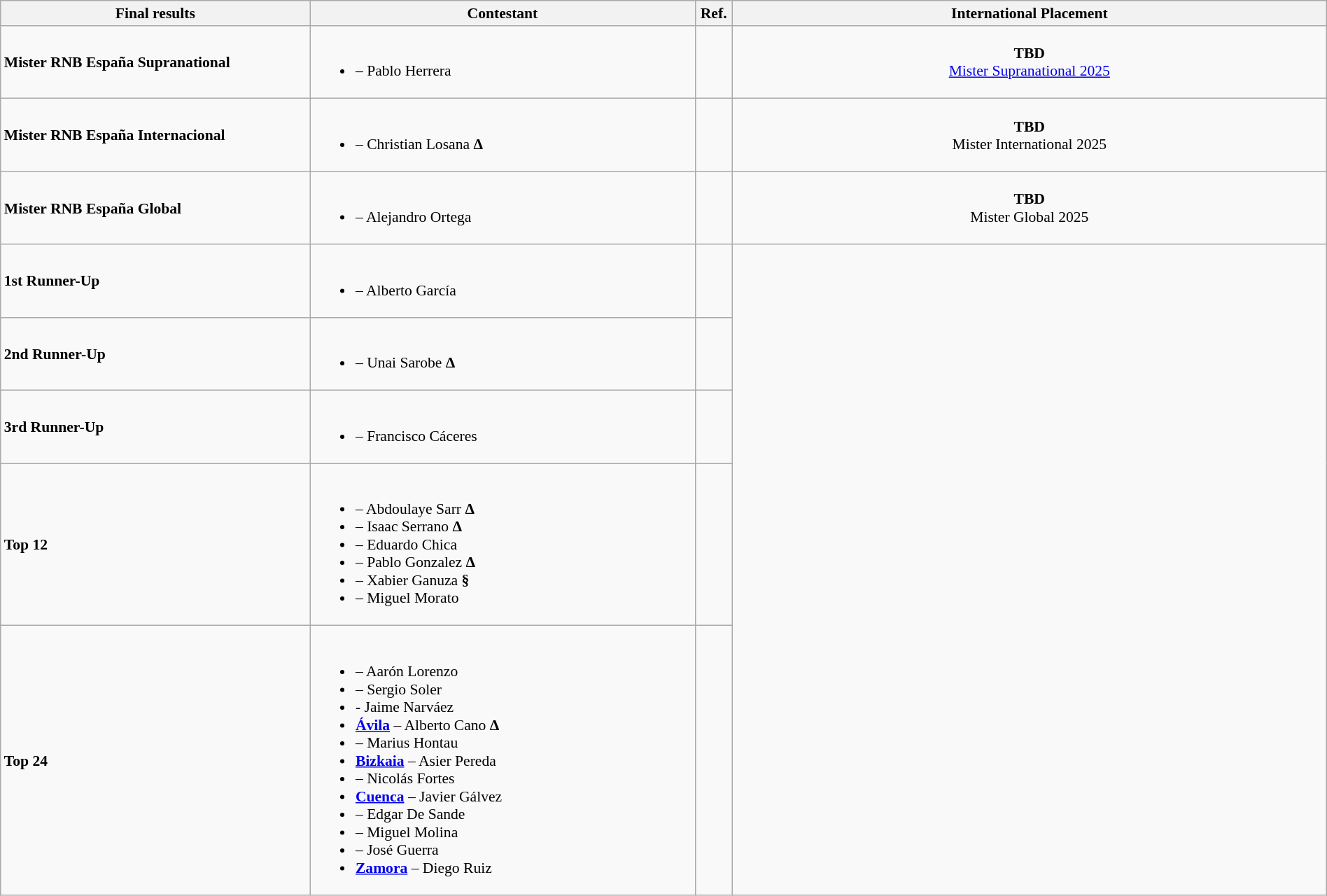<table class="wikitable" style="font-size:90%; width:100%;">
<tr>
<th style="width:20em;">Final results</th>
<th style="width:25em;">Contestant</th>
<th style="width:2em;">Ref.</th>
<th>International Placement</th>
</tr>
<tr>
<td><strong>Mister RNB España Supranational</strong></td>
<td><br><ul><li><strong></strong> – Pablo Herrera</li></ul></td>
<td></td>
<td align="center"><strong>TBD</strong><br><a href='#'>Mister Supranational 2025</a></td>
</tr>
<tr>
<td><strong>Mister RNB España Internacional</strong></td>
<td><br><ul><li><strong></strong> – Christian Losana <strong>Δ</strong></li></ul></td>
<td></td>
<td align="center"><strong>TBD</strong><br>Mister International 2025</td>
</tr>
<tr>
<td><strong>Mister RNB España Global </strong></td>
<td><br><ul><li><strong></strong> – Alejandro Ortega</li></ul></td>
<td></td>
<td align="center"><strong>TBD</strong><br>Mister Global 2025</td>
</tr>
<tr>
<td><strong>1st Runner-Up</strong></td>
<td><br><ul><li><strong></strong> – Alberto García</li></ul></td>
<td></td>
</tr>
<tr>
<td><strong>2nd Runner-Up</strong></td>
<td><br><ul><li><strong></strong> – Unai Sarobe <strong>Δ</strong></li></ul></td>
<td></td>
</tr>
<tr>
<td><strong>3rd Runner-Up</strong></td>
<td><br><ul><li><strong></strong> – Francisco Cáceres</li></ul></td>
<td></td>
</tr>
<tr>
<td rowspan="" scope="row"><strong>Top 12</strong></td>
<td><br><ul><li><strong></strong> – Abdoulaye Sarr <strong>Δ</strong></li><li><strong></strong> – Isaac Serrano <strong>Δ</strong></li><li><strong></strong> – Eduardo Chica</li><li><strong></strong> – Pablo Gonzalez <strong>Δ</strong></li><li><strong></strong> – Xabier Ganuza <strong>§</strong></li><li><strong></strong> – Miguel Morato</li></ul></td>
<td></td>
</tr>
<tr>
<td><strong>Top 24</strong></td>
<td><br><ul><li><strong></strong> – Aarón Lorenzo</li><li><strong></strong> – Sergio Soler</li><li><strong></strong> - Jaime Narváez</li><li> <strong><a href='#'>Ávila</a></strong> – Alberto Cano <strong>Δ</strong></li><li><strong></strong> – Marius Hontau</li><li> <strong><a href='#'>Bizkaia</a></strong> – Asier Pereda</li><li><strong></strong> – Nicolás Fortes</li><li> <strong><a href='#'>Cuenca</a></strong> – Javier Gálvez</li><li><strong></strong> – Edgar De Sande</li><li><strong></strong> – Miguel Molina</li><li><strong></strong> – José Guerra</li><li> <strong><a href='#'>Zamora</a></strong> – Diego Ruiz</li></ul></td>
<td></td>
</tr>
</table>
